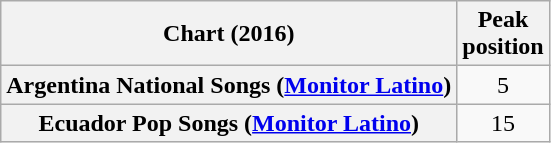<table class="wikitable sortable plainrowheaders" style="text-align:center;">
<tr>
<th scope="col">Chart (2016)</th>
<th scope="col">Peak<br>position</th>
</tr>
<tr>
<th scope="row">Argentina National Songs (<a href='#'>Monitor Latino</a>)</th>
<td>5</td>
</tr>
<tr>
<th scope="row">Ecuador Pop Songs (<a href='#'>Monitor Latino</a>)</th>
<td>15</td>
</tr>
</table>
